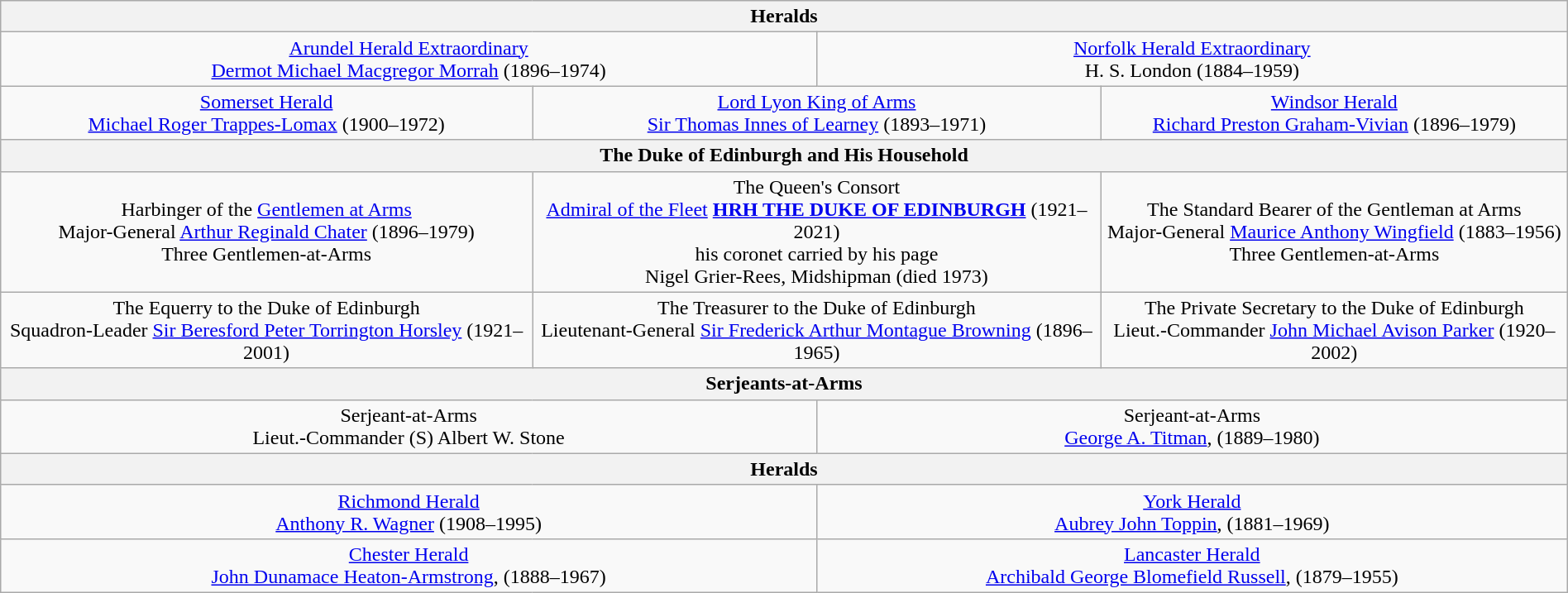<table class="wikitable" style="text-align:center; margin-left: auto; margin-right: auto; border: none;">
<tr>
<th colspan="6">Heralds</th>
</tr>
<tr>
<td colspan="3"><a href='#'>Arundel Herald Extraordinary</a><br><a href='#'>Dermot Michael Macgregor Morrah</a> (1896–1974)</td>
<td colspan="3"><a href='#'>Norfolk Herald Extraordinary</a><br>H. S. London (1884–1959)</td>
</tr>
<tr>
<td colspan="2"><a href='#'>Somerset Herald</a><br><a href='#'>Michael Roger Trappes-Lomax</a> (1900–1972)</td>
<td colspan="2"><a href='#'>Lord Lyon King of Arms</a><br><a href='#'>Sir Thomas Innes of Learney</a>  (1893–1971)</td>
<td colspan="2"><a href='#'>Windsor Herald</a><br><a href='#'>Richard Preston Graham-Vivian</a>  (1896–1979)</td>
</tr>
<tr>
<th colspan="6">The Duke of Edinburgh and His Household</th>
</tr>
<tr>
<td colspan="2">Harbinger of the <a href='#'>Gentlemen at Arms</a><br>Major-General <a href='#'>Arthur Reginald Chater</a>  (1896–1979)<br>Three Gentlemen-at-Arms</td>
<td colspan="2">The Queen's Consort<br><a href='#'>Admiral of the Fleet</a> <strong><a href='#'>HRH THE DUKE OF EDINBURGH</a></strong>  (1921–2021)<br>his coronet carried by his page<br>Nigel Grier-Rees, Midshipman  (died 1973)</td>
<td colspan="2">The Standard Bearer of the Gentleman at Arms<br>Major-General <a href='#'>Maurice Anthony Wingfield</a>  (1883–1956)<br>Three Gentlemen-at-Arms</td>
</tr>
<tr>
<td colspan="2">The Equerry to the Duke of Edinburgh<br>Squadron-Leader <a href='#'>Sir Beresford Peter Torrington Horsley</a>  (1921–2001)</td>
<td colspan="2">The Treasurer to the Duke of Edinburgh<br>Lieutenant-General <a href='#'>Sir Frederick Arthur Montague Browning</a>  (1896–1965)</td>
<td colspan="2">The Private Secretary to the Duke of Edinburgh<br>Lieut.-Commander <a href='#'>John Michael Avison Parker</a>  (1920–2002)</td>
</tr>
<tr>
<th colspan="6">Serjeants-at-Arms</th>
</tr>
<tr>
<td colspan="3">Serjeant-at-Arms<br>Lieut.-Commander (S) Albert W. Stone </td>
<td colspan="3">Serjeant-at-Arms<br><a href='#'>George A. Titman</a>,  (1889–1980)</td>
</tr>
<tr>
<th colspan="6">Heralds</th>
</tr>
<tr>
<td colspan="3"><a href='#'>Richmond Herald</a><br><a href='#'>Anthony R. Wagner</a> (1908–1995)</td>
<td colspan="3"><a href='#'>York Herald</a><br><a href='#'>Aubrey John Toppin</a>,  (1881–1969)</td>
</tr>
<tr>
<td colspan="3"><a href='#'>Chester Herald</a><br><a href='#'>John Dunamace Heaton-Armstrong</a>,  (1888–1967)</td>
<td colspan="3"><a href='#'>Lancaster Herald</a><br><a href='#'>Archibald George Blomefield Russell</a>,  (1879–1955)</td>
</tr>
</table>
